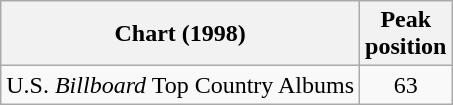<table class="wikitable">
<tr>
<th>Chart (1998)</th>
<th>Peak<br>position</th>
</tr>
<tr>
<td>U.S. <em>Billboard</em> Top Country Albums</td>
<td align="center">63</td>
</tr>
</table>
